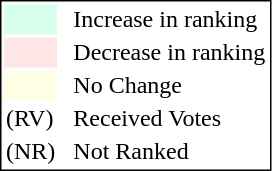<table style="border:1px solid black;">
<tr>
<td style="background:#D8FFEB; width:20px;"></td>
<td> </td>
<td>Increase in ranking</td>
</tr>
<tr>
<td style="background:#FFE6E6; width:20px;"></td>
<td> </td>
<td>Decrease in ranking</td>
</tr>
<tr>
<td style="background:#FFFFE6; width:20px;"></td>
<td> </td>
<td>No Change</td>
</tr>
<tr>
<td>(RV)</td>
<td> </td>
<td>Received Votes</td>
</tr>
<tr>
<td>(NR)</td>
<td> </td>
<td>Not Ranked</td>
</tr>
</table>
